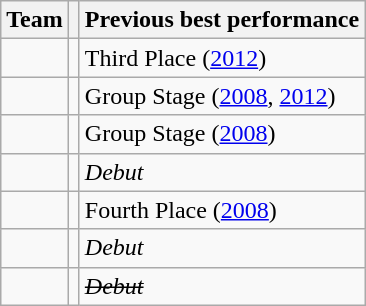<table class="wikitable sortable">
<tr>
<th>Team</th>
<th data-sort-type="number"></th>
<th>Previous best performance</th>
</tr>
<tr>
<td></td>
<td style="text-align:center"></td>
<td>Third Place (<a href='#'>2012</a>)</td>
</tr>
<tr>
<td></td>
<td style="text-align:center"></td>
<td>Group Stage (<a href='#'>2008</a>, <a href='#'>2012</a>)</td>
</tr>
<tr>
<td></td>
<td style="text-align:center"></td>
<td>Group Stage (<a href='#'>2008</a>)</td>
</tr>
<tr>
<td></td>
<td style="text-align:center"></td>
<td><em>Debut</em></td>
</tr>
<tr>
<td></td>
<td style="text-align:center"></td>
<td>Fourth Place (<a href='#'>2008</a>)</td>
</tr>
<tr>
<td></td>
<td style="text-align:center"></td>
<td><em>Debut</em></td>
</tr>
<tr>
<td><s></s></td>
<td style="text-align:center"><s></s></td>
<td><s><em>Debut</em></s></td>
</tr>
</table>
